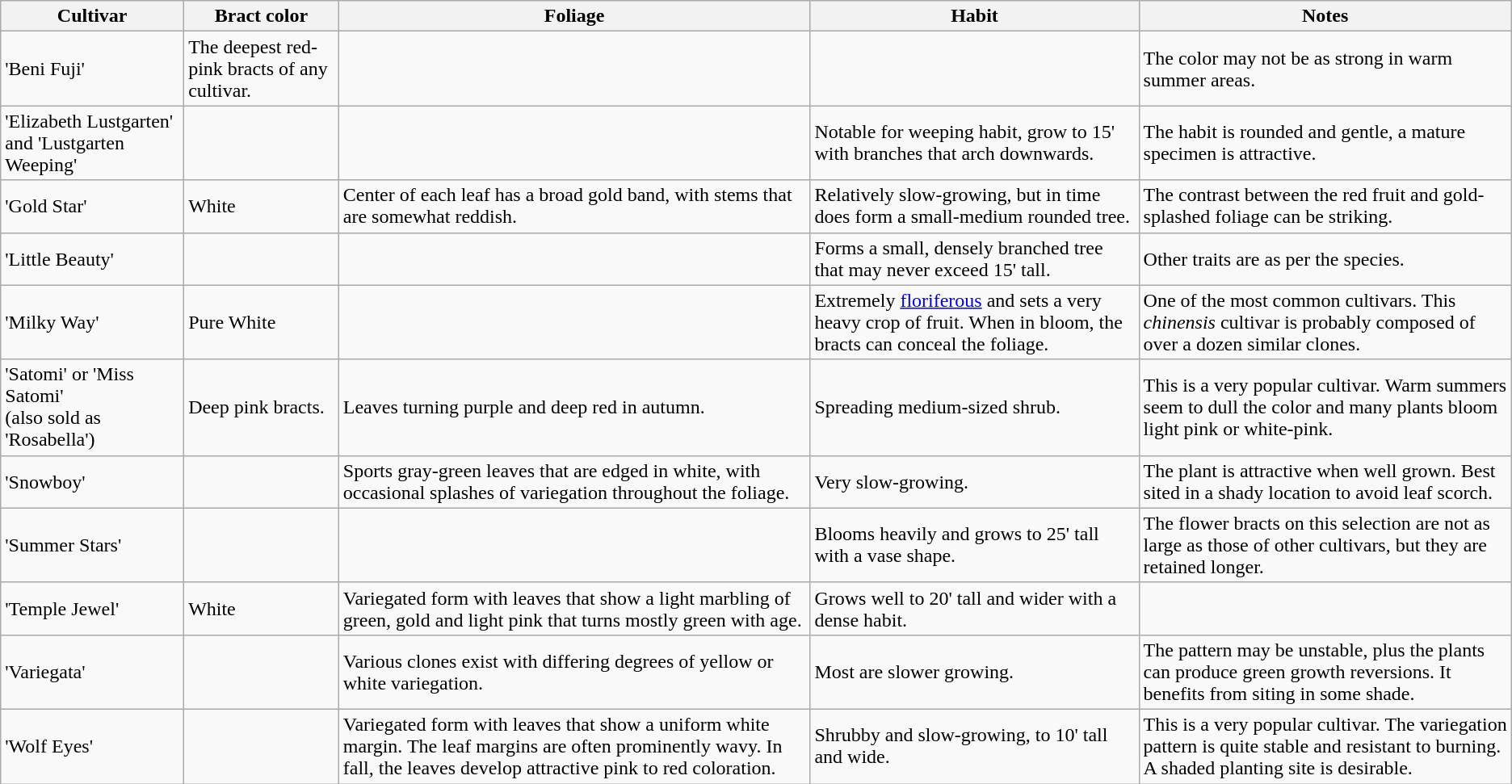<table class="wikitable">
<tr>
<th>Cultivar</th>
<th>Bract color</th>
<th>Foliage</th>
<th>Habit</th>
<th>Notes</th>
</tr>
<tr>
<td>'Beni Fuji'</td>
<td>The deepest red-pink bracts of any cultivar.</td>
<td></td>
<td></td>
<td>The color may not be as strong in warm summer areas.</td>
</tr>
<tr>
<td>'Elizabeth Lustgarten' and 'Lustgarten Weeping'</td>
<td></td>
<td></td>
<td>Notable for weeping habit, grow to 15' with branches that arch downwards.</td>
<td>The habit is rounded and gentle, a mature specimen is attractive.</td>
</tr>
<tr>
<td>'Gold Star'</td>
<td>White</td>
<td>Center of each leaf has a broad gold band, with stems that are somewhat reddish.</td>
<td>Relatively slow-growing, but in time does form a small-medium rounded tree.</td>
<td>The contrast between the red fruit and gold-splashed foliage can be striking.</td>
</tr>
<tr>
<td>'Little Beauty'</td>
<td></td>
<td></td>
<td>Forms a small, densely branched tree that may never exceed 15' tall.</td>
<td>Other traits are as per the species.</td>
</tr>
<tr>
<td>'Milky Way'</td>
<td>Pure White</td>
<td></td>
<td>Extremely <a href='#'>floriferous</a> and sets a very heavy crop of fruit. When in bloom, the bracts can conceal the foliage.</td>
<td>One of the most common cultivars. This <em>chinensis</em> cultivar is probably composed of over a dozen similar clones.</td>
</tr>
<tr>
<td>'Satomi' or 'Miss Satomi'<br>(also sold as 'Rosabella')</td>
<td>Deep pink bracts.</td>
<td>Leaves turning purple and deep red in autumn.</td>
<td>Spreading medium-sized shrub.</td>
<td>This is a very popular cultivar. Warm summers seem to dull the color and many plants bloom light pink or white-pink.</td>
</tr>
<tr>
<td>'Snowboy'</td>
<td></td>
<td>Sports gray-green leaves that are edged in white, with occasional splashes of variegation throughout the foliage.</td>
<td>Very slow-growing.</td>
<td>The plant is attractive when well grown. Best sited in a shady location to avoid leaf scorch.</td>
</tr>
<tr>
<td>'Summer Stars'</td>
<td></td>
<td></td>
<td>Blooms heavily and grows to 25' tall with a vase shape.</td>
<td>The flower bracts on this selection are not as large as those of other cultivars, but they are retained longer.</td>
</tr>
<tr>
<td>'Temple Jewel'</td>
<td>White</td>
<td>Variegated form with leaves that show a light marbling of green, gold and light pink that turns mostly green with age.</td>
<td>Grows well to 20' tall and wider with a dense habit.</td>
<td></td>
</tr>
<tr>
<td>'Variegata'</td>
<td></td>
<td>Various clones exist with differing degrees of yellow or white variegation.</td>
<td>Most are slower growing.</td>
<td>The pattern may be unstable, plus the plants can produce green growth reversions. It benefits from siting in some shade.</td>
</tr>
<tr>
<td>'Wolf Eyes'</td>
<td></td>
<td>Variegated form with leaves that show a uniform white margin. The leaf margins are often prominently wavy. In fall, the leaves develop attractive pink to red coloration.</td>
<td>Shrubby and slow-growing, to 10' tall and wide.</td>
<td>This is a very popular cultivar. The variegation pattern is quite stable and resistant to burning. A shaded planting site is desirable.</td>
</tr>
</table>
